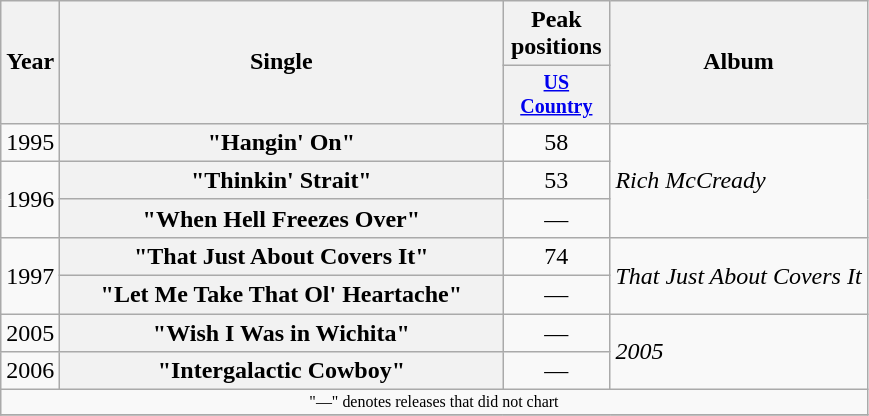<table class="wikitable plainrowheaders" style="text-align:center;">
<tr>
<th rowspan="2">Year</th>
<th rowspan="2" style="width:18em;">Single</th>
<th>Peak positions</th>
<th rowspan="2">Album</th>
</tr>
<tr style="font-size:smaller;">
<th width="65"><a href='#'>US Country</a><br></th>
</tr>
<tr>
<td>1995</td>
<th scope="row">"Hangin' On"</th>
<td>58</td>
<td align="left" rowspan="3"><em>Rich McCready</em></td>
</tr>
<tr>
<td rowspan="2">1996</td>
<th scope="row">"Thinkin' Strait"</th>
<td>53</td>
</tr>
<tr>
<th scope="row">"When Hell Freezes Over"</th>
<td>—</td>
</tr>
<tr>
<td rowspan="2">1997</td>
<th scope="row">"That Just About Covers It"</th>
<td>74</td>
<td align="left" rowspan="2"><em>That Just About Covers It</em></td>
</tr>
<tr>
<th scope="row">"Let Me Take That Ol' Heartache"</th>
<td>—</td>
</tr>
<tr>
<td>2005</td>
<th scope="row">"Wish I Was in Wichita"</th>
<td>—</td>
<td align="left" rowspan="2"><em>2005</em></td>
</tr>
<tr>
<td>2006</td>
<th scope="row">"Intergalactic Cowboy"</th>
<td>—</td>
</tr>
<tr>
<td colspan="4" style="font-size:8pt">"—" denotes releases that did not chart</td>
</tr>
<tr>
</tr>
</table>
